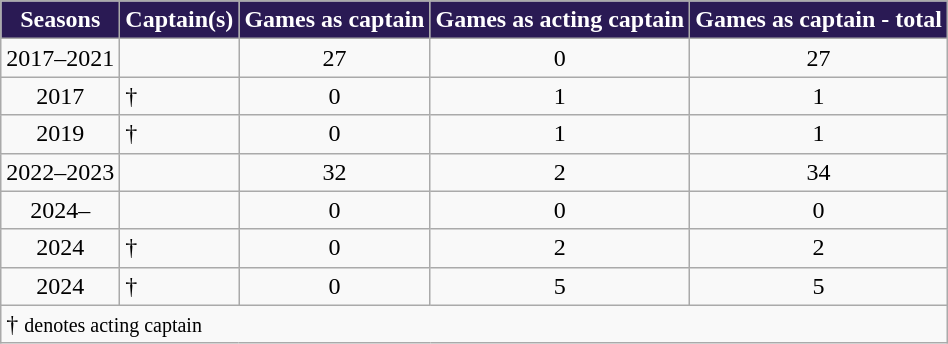<table class="wikitable sortable" style="text-align:center;">
<tr>
<th style="background-color:#2A1A54;color:white;">Seasons</th>
<th style="background-color:#2A1A54;color:white;">Captain(s)</th>
<th style="background-color:#2A1A54;color:white;">Games as captain</th>
<th style="background-color:#2A1A54;color:white;">Games as acting captain</th>
<th style="background-color:#2A1A54;color:white;">Games as captain - total</th>
</tr>
<tr>
<td>2017–2021</td>
<td align=left></td>
<td>27</td>
<td>0</td>
<td>27</td>
</tr>
<tr>
<td>2017</td>
<td align=left>†</td>
<td>0</td>
<td>1</td>
<td>1</td>
</tr>
<tr>
<td>2019</td>
<td align=left>†</td>
<td>0</td>
<td>1</td>
<td>1</td>
</tr>
<tr>
<td>2022–2023</td>
<td align=left></td>
<td>32</td>
<td>2</td>
<td>34</td>
</tr>
<tr>
<td>2024–</td>
<td align=left></td>
<td>0</td>
<td>0</td>
<td>0</td>
</tr>
<tr>
<td>2024</td>
<td align=left>†</td>
<td>0</td>
<td>2</td>
<td>2</td>
</tr>
<tr>
<td>2024</td>
<td align=left>†</td>
<td>0</td>
<td>5</td>
<td>5</td>
</tr>
<tr>
<td colspan=5; align=left>† <small>denotes acting captain</small></td>
</tr>
</table>
